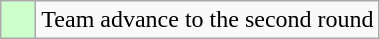<table class="wikitable">
<tr>
<td style="background:#ccffcc;">    </td>
<td>Team advance to the second round</td>
</tr>
</table>
